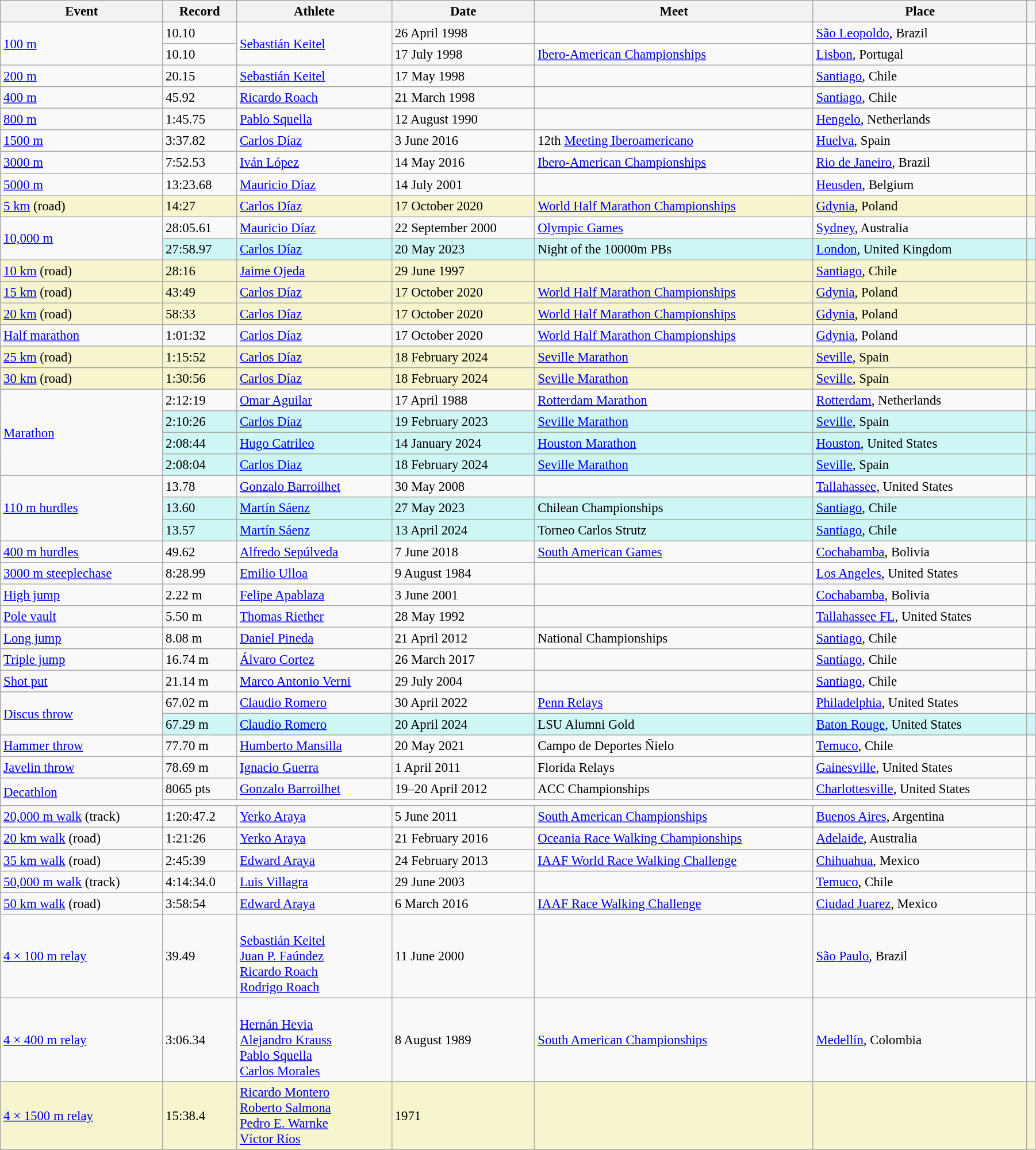<table class="wikitable" style="font-size:95%; width: 95%;">
<tr>
<th>Event</th>
<th>Record</th>
<th>Athlete</th>
<th>Date</th>
<th>Meet</th>
<th>Place</th>
<th></th>
</tr>
<tr>
<td rowspan=2><a href='#'>100 m</a></td>
<td>10.10 </td>
<td rowspan=2><a href='#'>Sebastián Keitel</a></td>
<td>26 April 1998</td>
<td></td>
<td><a href='#'>São Leopoldo</a>, Brazil</td>
<td></td>
</tr>
<tr>
<td>10.10 </td>
<td>17 July 1998</td>
<td><a href='#'>Ibero-American Championships</a></td>
<td><a href='#'>Lisbon</a>, Portugal</td>
<td></td>
</tr>
<tr>
<td><a href='#'>200 m</a></td>
<td>20.15 </td>
<td><a href='#'>Sebastián Keitel</a></td>
<td>17 May 1998</td>
<td></td>
<td><a href='#'>Santiago</a>, Chile</td>
<td></td>
</tr>
<tr>
<td><a href='#'>400 m</a></td>
<td>45.92</td>
<td><a href='#'>Ricardo Roach</a></td>
<td>21 March 1998</td>
<td></td>
<td><a href='#'>Santiago</a>, Chile</td>
<td></td>
</tr>
<tr>
<td><a href='#'>800 m</a></td>
<td>1:45.75</td>
<td><a href='#'>Pablo Squella</a></td>
<td>12 August 1990</td>
<td></td>
<td><a href='#'>Hengelo</a>, Netherlands</td>
<td></td>
</tr>
<tr>
<td><a href='#'>1500 m</a></td>
<td>3:37.82</td>
<td><a href='#'>Carlos Díaz</a></td>
<td>3 June 2016</td>
<td>12th <a href='#'>Meeting Iberoamericano</a></td>
<td><a href='#'>Huelva</a>, Spain</td>
<td></td>
</tr>
<tr>
<td><a href='#'>3000 m</a></td>
<td>7:52.53</td>
<td><a href='#'>Iván López</a></td>
<td>14 May 2016</td>
<td><a href='#'>Ibero-American Championships</a></td>
<td><a href='#'>Rio de Janeiro</a>, Brazil</td>
<td></td>
</tr>
<tr>
<td><a href='#'>5000 m</a></td>
<td>13:23.68</td>
<td><a href='#'>Mauricio Díaz</a></td>
<td>14 July 2001</td>
<td></td>
<td><a href='#'>Heusden</a>, Belgium</td>
<td></td>
</tr>
<tr style="background:#f6F5CE;">
<td><a href='#'>5 km</a> (road)</td>
<td>14:27</td>
<td><a href='#'>Carlos Díaz</a></td>
<td>17 October 2020</td>
<td><a href='#'>World Half Marathon Championships</a></td>
<td><a href='#'>Gdynia</a>, Poland</td>
<td></td>
</tr>
<tr>
<td rowspan=2><a href='#'>10,000 m</a></td>
<td>28:05.61</td>
<td><a href='#'>Mauricio Díaz</a></td>
<td>22 September 2000</td>
<td><a href='#'>Olympic Games</a></td>
<td><a href='#'>Sydney</a>, Australia</td>
<td></td>
</tr>
<tr bgcolor=#CEF6F5>
<td>27:58.97</td>
<td><a href='#'>Carlos Díaz</a></td>
<td>20 May 2023</td>
<td>Night of the 10000m PBs</td>
<td><a href='#'>London</a>, United Kingdom</td>
<td></td>
</tr>
<tr style="background:#f6F5CE;">
<td><a href='#'>10 km</a> (road)</td>
<td>28:16</td>
<td><a href='#'>Jaime Ojeda</a></td>
<td>29 June 1997</td>
<td></td>
<td><a href='#'>Santiago</a>, Chile</td>
<td></td>
</tr>
<tr style="background:#f6F5CE;">
<td><a href='#'>15 km</a> (road)</td>
<td>43:49</td>
<td><a href='#'>Carlos Díaz</a></td>
<td>17 October 2020</td>
<td><a href='#'>World Half Marathon Championships</a></td>
<td><a href='#'>Gdynia</a>, Poland</td>
<td></td>
</tr>
<tr style="background:#f6F5CE;">
<td><a href='#'>20 km</a> (road)</td>
<td>58:33</td>
<td><a href='#'>Carlos Díaz</a></td>
<td>17 October 2020</td>
<td><a href='#'>World Half Marathon Championships</a></td>
<td><a href='#'>Gdynia</a>, Poland</td>
<td></td>
</tr>
<tr>
<td><a href='#'>Half marathon</a></td>
<td>1:01:32</td>
<td><a href='#'>Carlos Díaz</a></td>
<td>17 October 2020</td>
<td><a href='#'>World Half Marathon Championships</a></td>
<td><a href='#'>Gdynia</a>, Poland</td>
<td></td>
</tr>
<tr style="background:#f6F5CE;">
<td><a href='#'>25 km</a> (road)</td>
<td>1:15:52</td>
<td><a href='#'>Carlos Díaz</a></td>
<td>18 February 2024</td>
<td><a href='#'>Seville Marathon</a></td>
<td><a href='#'>Seville</a>, Spain</td>
<td></td>
</tr>
<tr style="background:#f6F5CE;">
<td><a href='#'>30 km</a> (road)</td>
<td>1:30:56</td>
<td><a href='#'>Carlos Díaz</a></td>
<td>18 February 2024</td>
<td><a href='#'>Seville Marathon</a></td>
<td><a href='#'>Seville</a>, Spain</td>
<td></td>
</tr>
<tr>
<td rowspan=4><a href='#'>Marathon</a></td>
<td>2:12:19</td>
<td><a href='#'>Omar Aguilar</a></td>
<td>17 April 1988</td>
<td><a href='#'>Rotterdam Marathon</a></td>
<td><a href='#'>Rotterdam</a>, Netherlands</td>
<td></td>
</tr>
<tr bgcolor=#CEF6F5>
<td>2:10:26</td>
<td><a href='#'>Carlos Díaz</a></td>
<td>19 February 2023</td>
<td><a href='#'>Seville Marathon</a></td>
<td><a href='#'>Seville</a>, Spain</td>
<td></td>
</tr>
<tr bgcolor=#CEF6F5>
<td>2:08:44</td>
<td><a href='#'>Hugo Catrileo</a></td>
<td>14 January 2024</td>
<td><a href='#'>Houston Marathon</a></td>
<td><a href='#'>Houston</a>, United States</td>
<td></td>
</tr>
<tr bgcolor=#CEF6F5>
<td>2:08:04</td>
<td><a href='#'>Carlos Diaz</a></td>
<td>18 February 2024</td>
<td><a href='#'>Seville Marathon</a></td>
<td><a href='#'>Seville</a>, Spain</td>
<td></td>
</tr>
<tr>
<td rowspan=3><a href='#'>110 m hurdles</a></td>
<td>13.78 </td>
<td><a href='#'>Gonzalo Barroilhet</a></td>
<td>30 May 2008</td>
<td></td>
<td><a href='#'>Tallahassee</a>, United States</td>
<td></td>
</tr>
<tr bgcolor=#CEF6F5>
<td>13.60 </td>
<td><a href='#'>Martín Sáenz</a></td>
<td>27 May 2023</td>
<td>Chilean Championships</td>
<td><a href='#'>Santiago</a>, Chile</td>
<td></td>
</tr>
<tr bgcolor=#CEF6F5>
<td>13.57 </td>
<td><a href='#'>Martín Sáenz</a></td>
<td>13 April 2024</td>
<td>Torneo Carlos Strutz</td>
<td><a href='#'>Santiago</a>, Chile</td>
<td></td>
</tr>
<tr>
<td><a href='#'>400 m hurdles</a></td>
<td>49.62 </td>
<td><a href='#'>Alfredo Sepúlveda</a></td>
<td>7 June 2018</td>
<td><a href='#'>South American Games</a></td>
<td><a href='#'>Cochabamba</a>, Bolivia</td>
<td></td>
</tr>
<tr>
<td><a href='#'>3000 m steeplechase</a></td>
<td>8:28.99</td>
<td><a href='#'>Emilio Ulloa</a></td>
<td>9 August 1984</td>
<td></td>
<td><a href='#'>Los Angeles</a>, United States</td>
<td></td>
</tr>
<tr>
<td><a href='#'>High jump</a></td>
<td>2.22 m </td>
<td><a href='#'>Felipe Apablaza</a></td>
<td>3 June 2001</td>
<td></td>
<td><a href='#'>Cochabamba</a>, Bolivia</td>
<td></td>
</tr>
<tr>
<td><a href='#'>Pole vault</a></td>
<td>5.50 m</td>
<td><a href='#'>Thomas Riether</a></td>
<td>28 May 1992</td>
<td></td>
<td><a href='#'>Tallahassee FL</a>, United States</td>
<td></td>
</tr>
<tr>
<td><a href='#'>Long jump</a></td>
<td>8.08 m </td>
<td><a href='#'>Daniel Pineda</a></td>
<td>21 April 2012</td>
<td>National Championships</td>
<td><a href='#'>Santiago</a>, Chile</td>
<td></td>
</tr>
<tr>
<td><a href='#'>Triple jump</a></td>
<td>16.74 m </td>
<td><a href='#'>Álvaro Cortez</a></td>
<td>26 March 2017</td>
<td></td>
<td><a href='#'>Santiago</a>, Chile</td>
<td></td>
</tr>
<tr>
<td><a href='#'>Shot put</a></td>
<td>21.14 m</td>
<td><a href='#'>Marco Antonio Verni</a></td>
<td>29 July 2004</td>
<td></td>
<td><a href='#'>Santiago</a>, Chile</td>
<td></td>
</tr>
<tr>
<td rowspan=2><a href='#'>Discus throw</a></td>
<td>67.02 m</td>
<td><a href='#'>Claudio Romero</a></td>
<td>30 April 2022</td>
<td><a href='#'>Penn Relays</a></td>
<td><a href='#'>Philadelphia</a>, United States</td>
<td></td>
</tr>
<tr bgcolor=#CEF6F5>
<td>67.29 m</td>
<td><a href='#'>Claudio Romero</a></td>
<td>20 April 2024</td>
<td>LSU Alumni Gold</td>
<td><a href='#'>Baton Rouge</a>, United States</td>
<td></td>
</tr>
<tr>
<td><a href='#'>Hammer throw</a></td>
<td>77.70 m</td>
<td><a href='#'>Humberto Mansilla</a></td>
<td>20 May 2021</td>
<td>Campo de Deportes Ñielo</td>
<td><a href='#'>Temuco</a>, Chile</td>
<td></td>
</tr>
<tr>
<td><a href='#'>Javelin throw</a></td>
<td>78.69 m</td>
<td><a href='#'>Ignacio Guerra</a></td>
<td>1 April 2011</td>
<td>Florida Relays</td>
<td><a href='#'>Gainesville</a>, United States</td>
<td></td>
</tr>
<tr>
<td rowspan=2><a href='#'>Decathlon</a></td>
<td>8065 pts</td>
<td><a href='#'>Gonzalo Barroilhet</a></td>
<td>19–20 April 2012</td>
<td>ACC Championships</td>
<td><a href='#'>Charlottesville</a>, United States</td>
<td></td>
</tr>
<tr>
<td colspan=5></td>
<td></td>
</tr>
<tr>
<td><a href='#'>20,000 m walk</a> (track)</td>
<td>1:20:47.2 </td>
<td><a href='#'>Yerko Araya</a></td>
<td>5 June 2011</td>
<td><a href='#'>South American Championships</a></td>
<td><a href='#'>Buenos Aires</a>, Argentina</td>
<td></td>
</tr>
<tr>
<td><a href='#'>20 km walk</a> (road)</td>
<td>1:21:26</td>
<td><a href='#'>Yerko Araya</a></td>
<td>21 February 2016</td>
<td><a href='#'>Oceania Race Walking Championships</a></td>
<td><a href='#'>Adelaide</a>, Australia</td>
<td></td>
</tr>
<tr>
<td><a href='#'>35 km walk</a> (road)</td>
<td>2:45:39</td>
<td><a href='#'>Edward Araya</a></td>
<td>24 February 2013</td>
<td><a href='#'>IAAF World Race Walking Challenge</a></td>
<td><a href='#'>Chihuahua</a>, Mexico</td>
<td></td>
</tr>
<tr>
<td><a href='#'>50,000 m walk</a> (track)</td>
<td>4:14:34.0</td>
<td><a href='#'>Luis Villagra</a></td>
<td>29 June 2003</td>
<td></td>
<td><a href='#'>Temuco</a>, Chile</td>
<td></td>
</tr>
<tr>
<td><a href='#'>50 km walk</a> (road)</td>
<td>3:58:54 </td>
<td><a href='#'>Edward Araya</a></td>
<td>6 March 2016</td>
<td><a href='#'>IAAF Race Walking Challenge</a></td>
<td><a href='#'>Ciudad Juarez</a>, Mexico</td>
<td></td>
</tr>
<tr>
<td><a href='#'>4 × 100 m relay</a></td>
<td>39.49</td>
<td><br><a href='#'>Sebastián Keitel</a><br><a href='#'>Juan P. Faúndez</a><br><a href='#'>Ricardo Roach</a><br><a href='#'>Rodrigo Roach</a></td>
<td>11 June 2000</td>
<td></td>
<td><a href='#'>São Paulo</a>, Brazil</td>
<td></td>
</tr>
<tr>
<td><a href='#'>4 × 400 m relay</a></td>
<td>3:06.34 </td>
<td><br><a href='#'>Hernán Hevia</a><br><a href='#'>Alejandro Krauss</a><br><a href='#'>Pablo Squella</a><br><a href='#'>Carlos Morales</a></td>
<td>8 August 1989</td>
<td><a href='#'>South American Championships</a></td>
<td><a href='#'>Medellín</a>, Colombia</td>
<td></td>
</tr>
<tr style="background:#f6F5CE;">
<td><a href='#'>4 × 1500 m relay</a></td>
<td>15:38.4</td>
<td><a href='#'>Ricardo Montero</a><br><a href='#'>Roberto Salmona</a><br><a href='#'>Pedro E. Warnke</a><br><a href='#'>Víctor Ríos</a></td>
<td>1971</td>
<td></td>
<td></td>
<td></td>
</tr>
</table>
